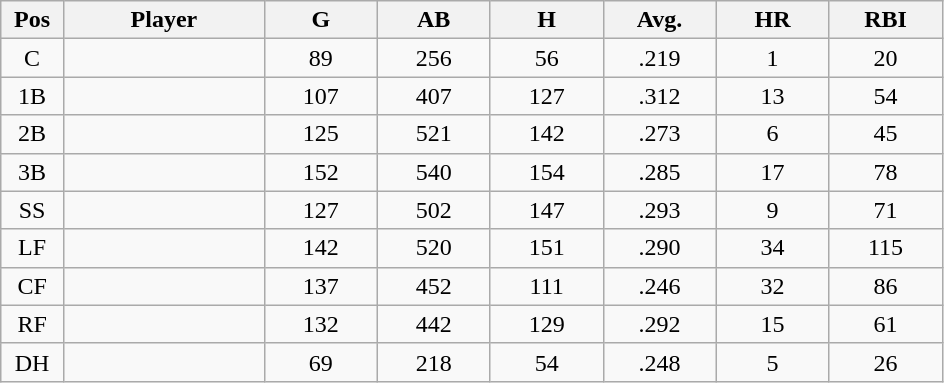<table class="wikitable sortable">
<tr>
<th bgcolor="#DDDDFF" width="5%">Pos</th>
<th bgcolor="#DDDDFF" width="16%">Player</th>
<th bgcolor="#DDDDFF" width="9%">G</th>
<th bgcolor="#DDDDFF" width="9%">AB</th>
<th bgcolor="#DDDDFF" width="9%">H</th>
<th bgcolor="#DDDDFF" width="9%">Avg.</th>
<th bgcolor="#DDDDFF" width="9%">HR</th>
<th bgcolor="#DDDDFF" width="9%">RBI</th>
</tr>
<tr align="center">
<td>C</td>
<td></td>
<td>89</td>
<td>256</td>
<td>56</td>
<td>.219</td>
<td>1</td>
<td>20</td>
</tr>
<tr align="center">
<td>1B</td>
<td></td>
<td>107</td>
<td>407</td>
<td>127</td>
<td>.312</td>
<td>13</td>
<td>54</td>
</tr>
<tr align="center">
<td>2B</td>
<td></td>
<td>125</td>
<td>521</td>
<td>142</td>
<td>.273</td>
<td>6</td>
<td>45</td>
</tr>
<tr align="center">
<td>3B</td>
<td></td>
<td>152</td>
<td>540</td>
<td>154</td>
<td>.285</td>
<td>17</td>
<td>78</td>
</tr>
<tr align="center">
<td>SS</td>
<td></td>
<td>127</td>
<td>502</td>
<td>147</td>
<td>.293</td>
<td>9</td>
<td>71</td>
</tr>
<tr align="center">
<td>LF</td>
<td></td>
<td>142</td>
<td>520</td>
<td>151</td>
<td>.290</td>
<td>34</td>
<td>115</td>
</tr>
<tr align="center">
<td>CF</td>
<td></td>
<td>137</td>
<td>452</td>
<td>111</td>
<td>.246</td>
<td>32</td>
<td>86</td>
</tr>
<tr align="center">
<td>RF</td>
<td></td>
<td>132</td>
<td>442</td>
<td>129</td>
<td>.292</td>
<td>15</td>
<td>61</td>
</tr>
<tr align="center">
<td>DH</td>
<td></td>
<td>69</td>
<td>218</td>
<td>54</td>
<td>.248</td>
<td>5</td>
<td>26</td>
</tr>
</table>
